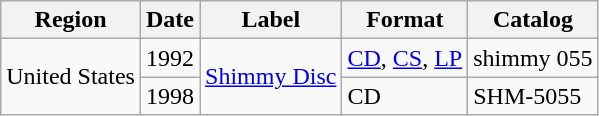<table class="wikitable">
<tr>
<th>Region</th>
<th>Date</th>
<th>Label</th>
<th>Format</th>
<th>Catalog</th>
</tr>
<tr>
<td rowspan="2">United States</td>
<td>1992</td>
<td rowspan="2"><a href='#'>Shimmy Disc</a></td>
<td><a href='#'>CD</a>, <a href='#'>CS</a>, <a href='#'>LP</a></td>
<td>shimmy 055</td>
</tr>
<tr>
<td>1998</td>
<td>CD</td>
<td>SHM-5055</td>
</tr>
</table>
